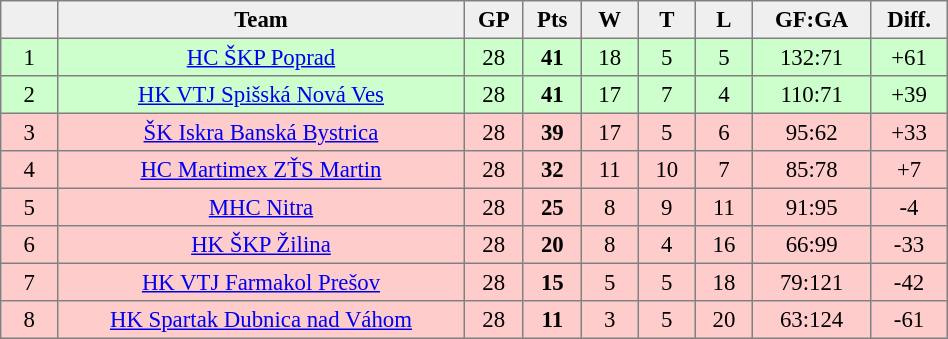<table cellpadding="3" cellspacing="0" border="1" style="font-size: 95%; text-align: center; border: gray solid 1px; border-collapse: collapse;" width="50%">
<tr bgcolor=#efefef>
<th width="20"></th>
<th width="185">Team</th>
<th width="20">GP</th>
<th width="20">Pts</th>
<th width="20">W</th>
<th width="20">T</th>
<th width="20">L</th>
<th width="20">GF:GA</th>
<th width="20">Diff.</th>
</tr>
<tr align="center" bgcolor="#ccffcc">
<td>1</td>
<td><a href='#'>HC ŠKP Poprad</a></td>
<td>28</td>
<td><strong>41</strong></td>
<td>18</td>
<td>5</td>
<td>5</td>
<td>132:71</td>
<td>+61</td>
</tr>
<tr align="center" bgcolor="#ccffcc">
<td>2</td>
<td><a href='#'>HK VTJ Spišská Nová Ves</a></td>
<td>28</td>
<td><strong>41</strong></td>
<td>17</td>
<td>7</td>
<td>4</td>
<td>110:71</td>
<td>+39</td>
</tr>
<tr align="center" bgcolor="#ffcccc">
<td>3</td>
<td><a href='#'>ŠK Iskra Banská Bystrica</a></td>
<td>28</td>
<td><strong>39</strong></td>
<td>17</td>
<td>5</td>
<td>6</td>
<td>95:62</td>
<td>+33</td>
</tr>
<tr align="center" bgcolor="#ffcccc">
<td>4</td>
<td><a href='#'>HC Martimex ZŤS Martin</a></td>
<td>28</td>
<td><strong>32</strong></td>
<td>11</td>
<td>10</td>
<td>7</td>
<td>85:78</td>
<td>+7</td>
</tr>
<tr align="center" bgcolor="#ffcccc">
<td>5</td>
<td><a href='#'>MHC Nitra</a></td>
<td>28</td>
<td><strong>25</strong></td>
<td>8</td>
<td>9</td>
<td>11</td>
<td>91:95</td>
<td>-4</td>
</tr>
<tr align="center" bgcolor="#ffcccc">
<td>6</td>
<td><a href='#'>HK ŠKP Žilina</a></td>
<td>28</td>
<td><strong>20</strong></td>
<td>8</td>
<td>4</td>
<td>16</td>
<td>66:99</td>
<td>-33</td>
</tr>
<tr align="center" bgcolor="#ffcccc">
<td>7</td>
<td><a href='#'>HK VTJ Farmakol Prešov</a></td>
<td>28</td>
<td><strong>15</strong></td>
<td>5</td>
<td>5</td>
<td>18</td>
<td>79:121</td>
<td>-42</td>
</tr>
<tr align="center" bgcolor="#ffcccc">
<td>8</td>
<td><a href='#'>HK Spartak Dubnica nad Váhom</a></td>
<td>28</td>
<td><strong>11</strong></td>
<td>3</td>
<td>5</td>
<td>20</td>
<td>63:124</td>
<td>-61</td>
</tr>
</table>
